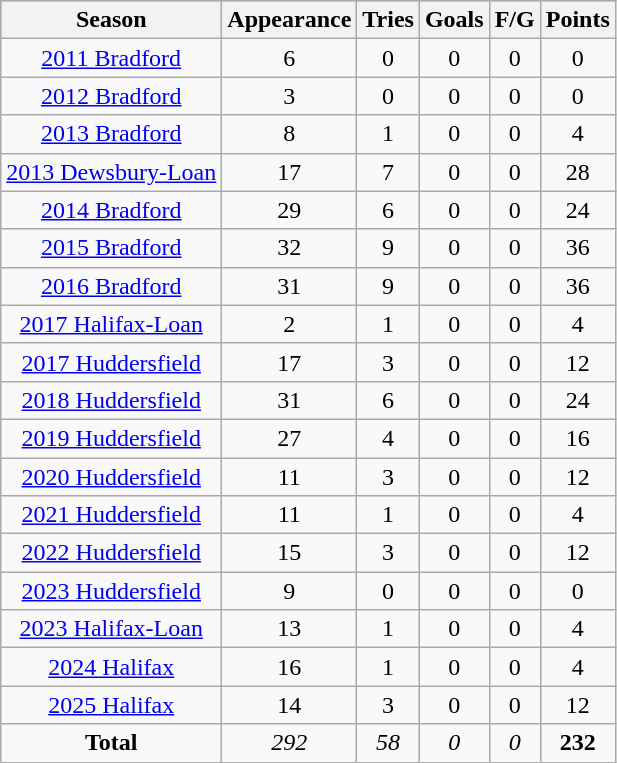<table class="wikitable" style="text-align:center;">
<tr bgcolor=#bdb76b>
<th>Season</th>
<th>Appearance</th>
<th>Tries</th>
<th>Goals</th>
<th>F/G</th>
<th>Points</th>
</tr>
<tr>
<td><a href='#'>2011 Bradford</a></td>
<td>6</td>
<td>0</td>
<td>0</td>
<td>0</td>
<td>0</td>
</tr>
<tr>
<td><a href='#'>2012 Bradford</a></td>
<td>3</td>
<td>0</td>
<td>0</td>
<td>0</td>
<td>0</td>
</tr>
<tr>
<td><a href='#'>2013 Bradford</a></td>
<td>8</td>
<td>1</td>
<td>0</td>
<td>0</td>
<td>4</td>
</tr>
<tr>
<td><a href='#'>2013 Dewsbury-Loan</a></td>
<td>17</td>
<td>7</td>
<td>0</td>
<td>0</td>
<td>28</td>
</tr>
<tr>
<td><a href='#'>2014 Bradford</a></td>
<td>29</td>
<td>6</td>
<td>0</td>
<td>0</td>
<td>24</td>
</tr>
<tr>
<td><a href='#'>2015 Bradford</a></td>
<td>32</td>
<td>9</td>
<td>0</td>
<td>0</td>
<td>36</td>
</tr>
<tr>
<td><a href='#'>2016 Bradford</a></td>
<td>31</td>
<td>9</td>
<td>0</td>
<td>0</td>
<td>36</td>
</tr>
<tr>
<td><a href='#'>2017 Halifax-Loan</a></td>
<td>2</td>
<td>1</td>
<td>0</td>
<td>0</td>
<td>4</td>
</tr>
<tr>
<td><a href='#'>2017 Huddersfield</a></td>
<td>17</td>
<td>3</td>
<td>0</td>
<td>0</td>
<td>12</td>
</tr>
<tr>
<td><a href='#'>2018 Huddersfield</a></td>
<td>31</td>
<td>6</td>
<td>0</td>
<td>0</td>
<td>24</td>
</tr>
<tr>
<td><a href='#'>2019 Huddersfield</a></td>
<td>27</td>
<td>4</td>
<td>0</td>
<td>0</td>
<td>16</td>
</tr>
<tr>
<td><a href='#'>2020 Huddersfield</a></td>
<td>11</td>
<td>3</td>
<td>0</td>
<td>0</td>
<td>12</td>
</tr>
<tr>
<td><a href='#'>2021 Huddersfield</a></td>
<td>11</td>
<td>1</td>
<td>0</td>
<td>0</td>
<td>4</td>
</tr>
<tr>
<td><a href='#'>2022 Huddersfield</a></td>
<td>15</td>
<td>3</td>
<td>0</td>
<td>0</td>
<td>12</td>
</tr>
<tr>
<td><a href='#'>2023 Huddersfield</a></td>
<td>9</td>
<td>0</td>
<td>0</td>
<td>0</td>
<td>0</td>
</tr>
<tr>
<td><a href='#'>2023 Halifax-Loan</a></td>
<td>13</td>
<td>1</td>
<td>0</td>
<td>0</td>
<td>4</td>
</tr>
<tr>
<td><a href='#'>2024 Halifax</a></td>
<td>16</td>
<td>1</td>
<td>0</td>
<td>0</td>
<td>4</td>
</tr>
<tr>
<td><a href='#'>2025 Halifax</a></td>
<td>14</td>
<td>3</td>
<td>0</td>
<td>0</td>
<td>12</td>
</tr>
<tr>
<td><strong>Total</strong></td>
<td><em>292</em></td>
<td><em>58</em></td>
<td><em>0</em></td>
<td><em>0</em></td>
<td><strong>232</strong></td>
</tr>
</table>
